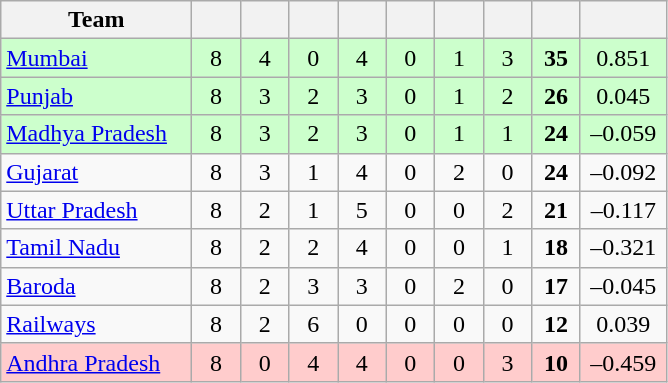<table class="wikitable" style="text-align:center">
<tr>
<th style="width:120px">Team</th>
<th style="width:25px"></th>
<th style="width:25px"></th>
<th style="width:25px"></th>
<th style="width:25px"></th>
<th style="width:25px"></th>
<th style="width:25px; color:blue"></th>
<th style="width:25px; color:blue"></th>
<th style="width:25px"></th>
<th style="width:50px"></th>
</tr>
<tr style="background:#cfc;">
<td style="text-align:left"><a href='#'>Mumbai</a></td>
<td>8</td>
<td>4</td>
<td>0</td>
<td>4</td>
<td>0</td>
<td>1</td>
<td>3</td>
<td><strong>35</strong></td>
<td>0.851</td>
</tr>
<tr style="background:#cfc;">
<td style="text-align:left"><a href='#'>Punjab</a></td>
<td>8</td>
<td>3</td>
<td>2</td>
<td>3</td>
<td>0</td>
<td>1</td>
<td>2</td>
<td><strong>26</strong></td>
<td>0.045</td>
</tr>
<tr style="background:#cfc;">
<td style="text-align:left"><a href='#'>Madhya Pradesh</a></td>
<td>8</td>
<td>3</td>
<td>2</td>
<td>3</td>
<td>0</td>
<td>1</td>
<td>1</td>
<td><strong>24</strong></td>
<td>–0.059</td>
</tr>
<tr>
<td style="text-align:left;"><a href='#'>Gujarat</a></td>
<td>8</td>
<td>3</td>
<td>1</td>
<td>4</td>
<td>0</td>
<td>2</td>
<td>0</td>
<td><strong>24</strong></td>
<td>–0.092</td>
</tr>
<tr>
<td style="text-align:left"><a href='#'>Uttar Pradesh</a></td>
<td>8</td>
<td>2</td>
<td>1</td>
<td>5</td>
<td>0</td>
<td>0</td>
<td>2</td>
<td><strong>21</strong></td>
<td>–0.117</td>
</tr>
<tr>
<td style="text-align:left"><a href='#'>Tamil Nadu</a></td>
<td>8</td>
<td>2</td>
<td>2</td>
<td>4</td>
<td>0</td>
<td>0</td>
<td>1</td>
<td><strong>18</strong></td>
<td>–0.321</td>
</tr>
<tr>
<td style="text-align:left"><a href='#'>Baroda</a></td>
<td>8</td>
<td>2</td>
<td>3</td>
<td>3</td>
<td>0</td>
<td>2</td>
<td>0</td>
<td><strong>17</strong></td>
<td>–0.045</td>
</tr>
<tr>
<td style="text-align:left"><a href='#'>Railways</a></td>
<td>8</td>
<td>2</td>
<td>6</td>
<td>0</td>
<td>0</td>
<td>0</td>
<td>0</td>
<td><strong>12</strong></td>
<td>0.039</td>
</tr>
<tr style="background:#fcc;">
<td style="text-align:left"><a href='#'>Andhra Pradesh</a></td>
<td>8</td>
<td>0</td>
<td>4</td>
<td>4</td>
<td>0</td>
<td>0</td>
<td>3</td>
<td><strong>10</strong></td>
<td>–0.459</td>
</tr>
</table>
